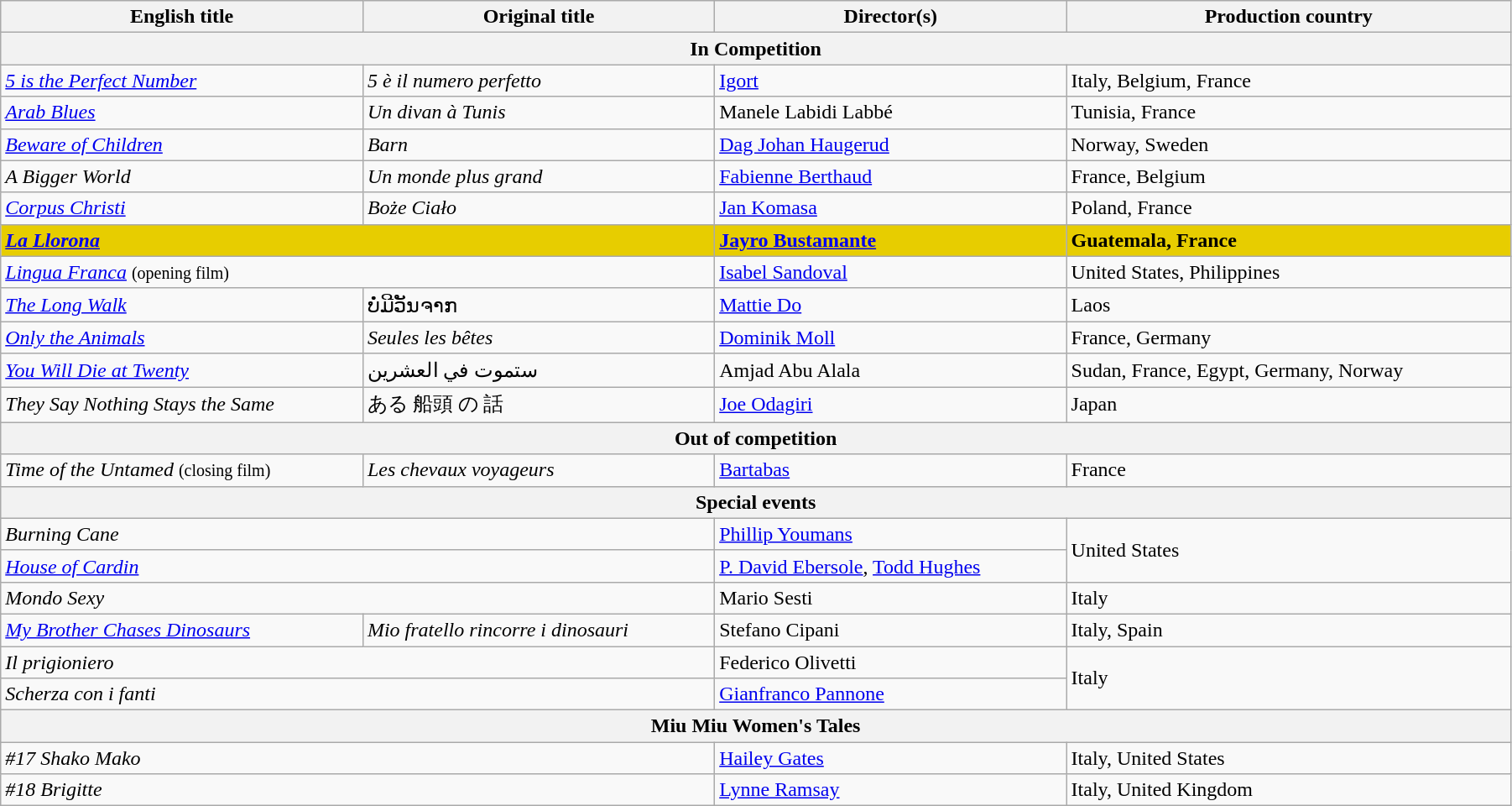<table class="wikitable" style="width:95%; margin-top:2px; margin-bottom:0px">
<tr>
<th>English title</th>
<th>Original title</th>
<th>Director(s)</th>
<th>Production country</th>
</tr>
<tr>
<th colspan="4">In Competition</th>
</tr>
<tr>
<td><em><a href='#'>5 is the Perfect Number</a></em></td>
<td><em>5 è il numero perfetto</em></td>
<td data-sort-value="Igort"><a href='#'>Igort</a></td>
<td>Italy, Belgium, France</td>
</tr>
<tr>
<td><em><a href='#'>Arab Blues</a></em></td>
<td><em>Un divan à Tunis</em></td>
<td data-sort-value="Labidi Labbé">Manele Labidi Labbé</td>
<td>Tunisia, France</td>
</tr>
<tr>
<td><em><a href='#'>Beware of Children</a></em></td>
<td><em>Barn</em></td>
<td data-sort-value="Haugerud"><a href='#'>Dag Johan Haugerud</a></td>
<td>Norway, Sweden</td>
</tr>
<tr>
<td><em>A Bigger World</em></td>
<td><em>Un monde plus grand</em></td>
<td data-sort-value="Berthaud"><a href='#'>Fabienne Berthaud</a></td>
<td>France, Belgium</td>
</tr>
<tr>
<td><em><a href='#'>Corpus Christi</a></em></td>
<td><em>Boże Ciało</em></td>
<td data-sort-value="Komasa"><a href='#'>Jan Komasa</a></td>
<td>Poland, France</td>
</tr>
<tr style="background:#E7CD00;">
<td colspan=2><em><a href='#'><strong>La Llorona</strong></a></em></td>
<td sort-value="Bustamante"><strong><a href='#'>Jayro Bustamante</a></strong></td>
<td><strong>Guatemala, France</strong></td>
</tr>
<tr>
<td colspan=2><em><a href='#'>Lingua Franca</a></em> <small>(opening film)</small></td>
<td data-sort-value="Sandoval"><a href='#'>Isabel Sandoval</a></td>
<td>United States, Philippines</td>
</tr>
<tr>
<td><em><a href='#'>The Long Walk</a></em></td>
<td>ບໍ່ມີວັນຈາກ</td>
<td data-sort-value="Do"><a href='#'>Mattie Do</a></td>
<td>Laos</td>
</tr>
<tr>
<td><em><a href='#'>Only the Animals</a></em></td>
<td><em>Seules les bêtes</em></td>
<td data-sort-value="Moll"><a href='#'>Dominik Moll</a></td>
<td>France, Germany</td>
</tr>
<tr>
<td><em><a href='#'>You Will Die at Twenty</a></em></td>
<td>ستموت في العشرين</td>
<td data-sort-value="Alala">Amjad Abu Alala</td>
<td>Sudan, France, Egypt, Germany, Norway</td>
</tr>
<tr>
<td><em>They Say Nothing Stays the Same</em></td>
<td>ある 船頭 の 話</td>
<td data-sort-value="Bustamante"><a href='#'>Joe Odagiri</a></td>
<td>Japan</td>
</tr>
<tr>
<th colspan="4">Out of competition</th>
</tr>
<tr>
<td><em>Time of the Untamed</em> <small>(closing film)</small></td>
<td><em>Les chevaux voyageurs</em></td>
<td><a href='#'>Bartabas</a></td>
<td>France</td>
</tr>
<tr>
<th colspan="4">Special events</th>
</tr>
<tr>
<td colspan="2"><em>Burning Cane</em></td>
<td><a href='#'>Phillip Youmans</a></td>
<td rowspan="2">United States</td>
</tr>
<tr>
<td colspan="2"><em><a href='#'>House of Cardin</a></em></td>
<td><a href='#'>P. David Ebersole</a>, <a href='#'>Todd Hughes</a></td>
</tr>
<tr>
<td colspan="2"><em>Mondo Sexy</em></td>
<td>Mario Sesti</td>
<td>Italy</td>
</tr>
<tr>
<td><em><a href='#'>My Brother Chases Dinosaurs</a></em></td>
<td><em>Mio fratello rincorre i dinosauri</em></td>
<td>Stefano Cipani</td>
<td>Italy, Spain</td>
</tr>
<tr>
<td colspan="2"><em>Il prigioniero</em></td>
<td>Federico Olivetti</td>
<td rowspan="2">Italy</td>
</tr>
<tr>
<td colspan="2"><em>Scherza con i fanti</em></td>
<td><a href='#'>Gianfranco Pannone</a></td>
</tr>
<tr>
<th colspan="4">Miu Miu Women's Tales</th>
</tr>
<tr>
<td colspan="2"><em>#17 Shako Mako</em></td>
<td><a href='#'>Hailey Gates</a></td>
<td>Italy, United States</td>
</tr>
<tr>
<td colspan="2"><em>#18 Brigitte</em></td>
<td><a href='#'>Lynne Ramsay</a></td>
<td>Italy, United Kingdom</td>
</tr>
</table>
